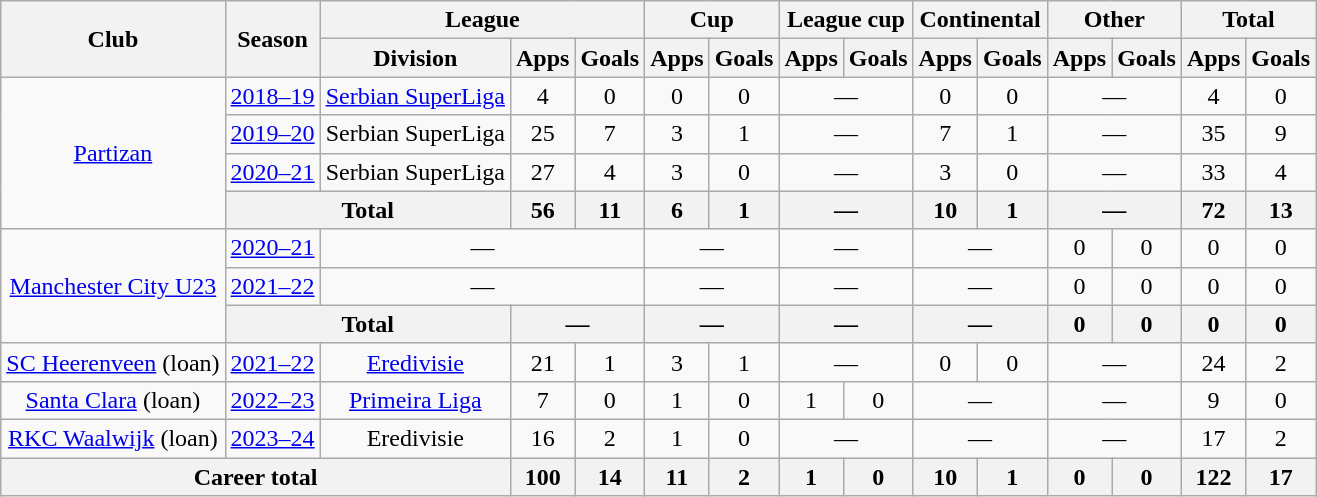<table class="wikitable" style="text-align:center">
<tr>
<th rowspan="2">Club</th>
<th rowspan="2">Season</th>
<th colspan="3">League</th>
<th colspan="2">Cup</th>
<th colspan="2">League cup</th>
<th colspan="2">Continental</th>
<th colspan="2">Other</th>
<th colspan="2">Total</th>
</tr>
<tr>
<th>Division</th>
<th>Apps</th>
<th>Goals</th>
<th>Apps</th>
<th>Goals</th>
<th>Apps</th>
<th>Goals</th>
<th>Apps</th>
<th>Goals</th>
<th>Apps</th>
<th>Goals</th>
<th>Apps</th>
<th>Goals</th>
</tr>
<tr>
<td rowspan="4"><a href='#'>Partizan</a></td>
<td><a href='#'>2018–19</a></td>
<td><a href='#'>Serbian SuperLiga</a></td>
<td>4</td>
<td>0</td>
<td>0</td>
<td>0</td>
<td colspan="2">—</td>
<td>0</td>
<td>0</td>
<td colspan="2">—</td>
<td>4</td>
<td>0</td>
</tr>
<tr>
<td><a href='#'>2019–20</a></td>
<td>Serbian SuperLiga</td>
<td>25</td>
<td>7</td>
<td>3</td>
<td>1</td>
<td colspan="2">—</td>
<td>7</td>
<td>1</td>
<td colspan="2">—</td>
<td>35</td>
<td>9</td>
</tr>
<tr>
<td><a href='#'>2020–21</a></td>
<td>Serbian SuperLiga</td>
<td>27</td>
<td>4</td>
<td>3</td>
<td>0</td>
<td colspan="2">—</td>
<td>3</td>
<td>0</td>
<td colspan="2">—</td>
<td>33</td>
<td>4</td>
</tr>
<tr>
<th colspan="2">Total</th>
<th>56</th>
<th>11</th>
<th>6</th>
<th>1</th>
<th colspan="2">—</th>
<th>10</th>
<th>1</th>
<th colspan="2">—</th>
<th>72</th>
<th>13</th>
</tr>
<tr>
<td rowspan="3"><a href='#'>Manchester City U23</a></td>
<td><a href='#'>2020–21</a></td>
<td colspan=3>—</td>
<td colspan="2">—</td>
<td colspan="2">—</td>
<td colspan="2">—</td>
<td>0</td>
<td>0</td>
<td>0</td>
<td>0</td>
</tr>
<tr>
<td><a href='#'>2021–22</a></td>
<td colspan=3>—</td>
<td colspan="2">—</td>
<td colspan="2">—</td>
<td colspan="2">—</td>
<td>0</td>
<td>0</td>
<td>0</td>
<td>0</td>
</tr>
<tr>
<th colspan="2">Total</th>
<th colspan="2">—</th>
<th colspan="2">—</th>
<th colspan="2">—</th>
<th colspan="2">—</th>
<th>0</th>
<th>0</th>
<th>0</th>
<th>0</th>
</tr>
<tr>
<td><a href='#'>SC Heerenveen</a> (loan)</td>
<td><a href='#'>2021–22</a></td>
<td><a href='#'>Eredivisie</a></td>
<td>21</td>
<td>1</td>
<td>3</td>
<td>1</td>
<td colspan="2">—</td>
<td>0</td>
<td>0</td>
<td colspan="2">—</td>
<td>24</td>
<td>2</td>
</tr>
<tr>
<td><a href='#'>Santa Clara</a> (loan)</td>
<td><a href='#'>2022–23</a></td>
<td><a href='#'>Primeira Liga</a></td>
<td>7</td>
<td>0</td>
<td>1</td>
<td>0</td>
<td>1</td>
<td>0</td>
<td colspan="2">—</td>
<td colspan="2">—</td>
<td>9</td>
<td>0</td>
</tr>
<tr>
<td><a href='#'>RKC Waalwijk</a> (loan)</td>
<td><a href='#'>2023–24</a></td>
<td>Eredivisie</td>
<td>16</td>
<td>2</td>
<td>1</td>
<td>0</td>
<td colspan="2">—</td>
<td colspan="2">—</td>
<td colspan="2">—</td>
<td>17</td>
<td>2</td>
</tr>
<tr>
<th colspan="3">Career total</th>
<th>100</th>
<th>14</th>
<th>11</th>
<th>2</th>
<th>1</th>
<th>0</th>
<th>10</th>
<th>1</th>
<th>0</th>
<th>0</th>
<th>122</th>
<th>17</th>
</tr>
</table>
